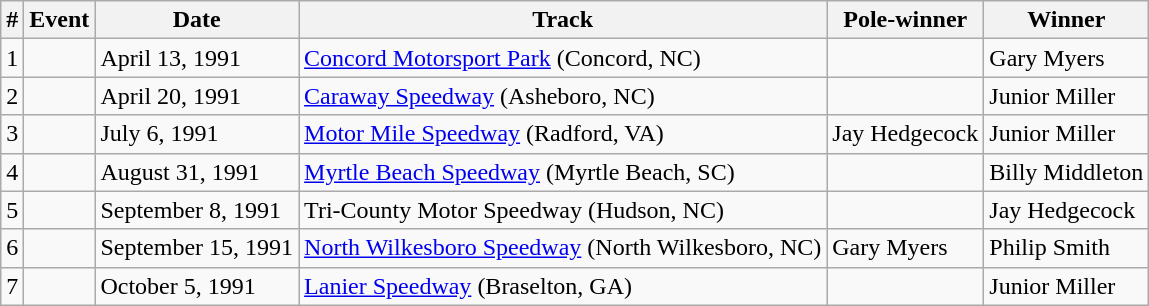<table class="wikitable">
<tr>
<th>#</th>
<th>Event</th>
<th>Date</th>
<th>Track</th>
<th>Pole-winner</th>
<th>Winner</th>
</tr>
<tr>
<td>1</td>
<td></td>
<td>April 13, 1991</td>
<td><a href='#'>Concord Motorsport Park</a> (Concord, NC)</td>
<td></td>
<td>Gary Myers</td>
</tr>
<tr>
<td>2</td>
<td></td>
<td>April 20, 1991</td>
<td><a href='#'>Caraway Speedway</a> (Asheboro, NC)</td>
<td></td>
<td>Junior Miller</td>
</tr>
<tr>
<td>3</td>
<td></td>
<td>July 6, 1991</td>
<td><a href='#'>Motor Mile Speedway</a> (Radford, VA)</td>
<td>Jay Hedgecock</td>
<td>Junior Miller</td>
</tr>
<tr>
<td>4</td>
<td></td>
<td>August 31, 1991</td>
<td><a href='#'>Myrtle Beach Speedway</a> (Myrtle Beach, SC)</td>
<td></td>
<td>Billy Middleton</td>
</tr>
<tr>
<td>5</td>
<td></td>
<td>September 8, 1991</td>
<td>Tri-County Motor Speedway (Hudson, NC)</td>
<td></td>
<td>Jay Hedgecock</td>
</tr>
<tr>
<td>6</td>
<td></td>
<td>September 15, 1991</td>
<td><a href='#'>North Wilkesboro Speedway</a> (North Wilkesboro, NC)</td>
<td>Gary Myers</td>
<td>Philip Smith</td>
</tr>
<tr>
<td>7</td>
<td></td>
<td>October 5, 1991</td>
<td><a href='#'>Lanier Speedway</a> (Braselton, GA)</td>
<td></td>
<td>Junior Miller</td>
</tr>
</table>
